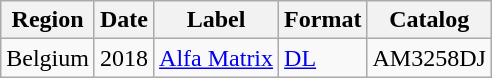<table class="wikitable">
<tr>
<th>Region</th>
<th>Date</th>
<th>Label</th>
<th>Format</th>
<th>Catalog</th>
</tr>
<tr>
<td>Belgium</td>
<td>2018</td>
<td><a href='#'>Alfa Matrix</a></td>
<td><a href='#'>DL</a></td>
<td>AM3258DJ</td>
</tr>
</table>
